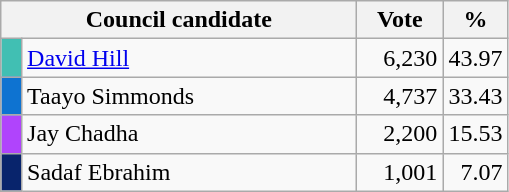<table class="wikitable">
<tr>
<th bgcolor="#DDDDFF" width="230px" colspan="2">Council candidate</th>
<th bgcolor="#DDDDFF" width="50px">Vote</th>
<th bgcolor="#DDDDFF" width="30px">%</th>
</tr>
<tr>
<td style="background-color:#41BFB3;"></td>
<td style="text-align:left;"><a href='#'>David Hill</a></td>
<td style="text-align:right;">6,230</td>
<td style="text-align:right;">43.97</td>
</tr>
<tr>
<td style="background-color:#0E73D1;"></td>
<td style="text-align:left;">Taayo Simmonds</td>
<td style="text-align:right;">4,737</td>
<td style="text-align:right;">33.43</td>
</tr>
<tr>
<td style="background-color:#b044fc;"></td>
<td style="text-align:left;">Jay Chadha</td>
<td style="text-align:right;">2,200</td>
<td style="text-align:right;">15.53</td>
</tr>
<tr>
<td style="background-color:#08246c;"></td>
<td style="text-align:left;">Sadaf Ebrahim</td>
<td style="text-align:right;">1,001</td>
<td style="text-align:right;">7.07</td>
</tr>
</table>
